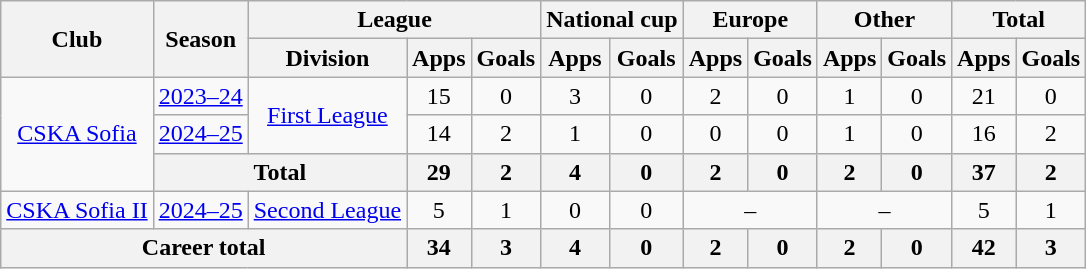<table class="wikitable" style="text-align:center">
<tr>
<th rowspan="2">Club</th>
<th rowspan="2">Season</th>
<th colspan="3">League</th>
<th colspan="2">National cup</th>
<th colspan="2">Europe</th>
<th colspan="2">Other</th>
<th colspan="2">Total</th>
</tr>
<tr>
<th>Division</th>
<th>Apps</th>
<th>Goals</th>
<th>Apps</th>
<th>Goals</th>
<th>Apps</th>
<th>Goals</th>
<th>Apps</th>
<th>Goals</th>
<th>Apps</th>
<th>Goals</th>
</tr>
<tr>
<td rowspan=3 align=center valign=center><a href='#'>CSKA Sofia</a></td>
<td><a href='#'>2023–24</a></td>
<td rowspan=2><a href='#'>First League</a></td>
<td>15</td>
<td>0</td>
<td>3</td>
<td>0</td>
<td>2</td>
<td>0</td>
<td>1</td>
<td>0</td>
<td>21</td>
<td>0</td>
</tr>
<tr>
<td><a href='#'>2024–25</a></td>
<td>14</td>
<td>2</td>
<td>1</td>
<td>0</td>
<td>0</td>
<td>0</td>
<td>1</td>
<td>0</td>
<td>16</td>
<td>2</td>
</tr>
<tr>
<th colspan="2">Total</th>
<th>29</th>
<th>2</th>
<th>4</th>
<th>0</th>
<th>2</th>
<th>0</th>
<th>2</th>
<th>0</th>
<th>37</th>
<th>2</th>
</tr>
<tr>
<td align=center valign=center><a href='#'>CSKA Sofia II</a></td>
<td><a href='#'>2024–25</a></td>
<td><a href='#'>Second League</a></td>
<td>5</td>
<td>1</td>
<td>0</td>
<td>0</td>
<td colspan="2">–</td>
<td colspan="2">–</td>
<td>5</td>
<td>1</td>
</tr>
<tr>
<th colspan=3>Career total</th>
<th>34</th>
<th>3</th>
<th>4</th>
<th>0</th>
<th>2</th>
<th>0</th>
<th>2</th>
<th>0</th>
<th>42</th>
<th>3</th>
</tr>
</table>
